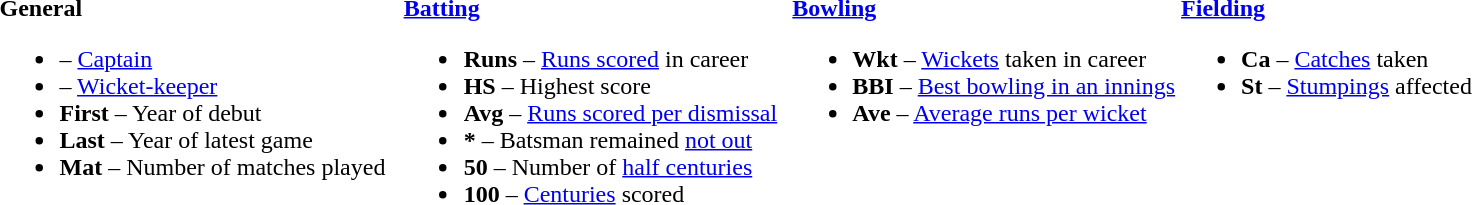<table>
<tr>
<td valign="top" style="width:26%"><br><strong>General</strong><ul><li> – <a href='#'>Captain</a></li><li> – <a href='#'>Wicket-keeper</a></li><li><strong>First</strong> – Year of debut</li><li><strong>Last</strong> – Year of latest game</li><li><strong>Mat</strong> – Number of matches played</li></ul></td>
<td valign="top" style="width:25%"><br><strong><a href='#'>Batting</a></strong><ul><li><strong>Runs</strong> – <a href='#'>Runs scored</a> in career</li><li><strong>HS</strong> – Highest score</li><li><strong>Avg</strong> – <a href='#'>Runs scored per dismissal</a></li><li><strong>*</strong> – Batsman remained <a href='#'>not out</a></li><li><strong>50</strong> – Number of <a href='#'>half centuries</a></li><li><strong>100</strong> – <a href='#'>Centuries</a> scored</li></ul></td>
<td valign="top" style="width:25%"><br><strong><a href='#'>Bowling</a></strong><ul><li><strong>Wkt</strong> – <a href='#'>Wickets</a> taken in career</li><li><strong>BBI</strong> – <a href='#'>Best bowling in an innings</a></li><li><strong>Ave</strong> – <a href='#'>Average runs per wicket</a></li></ul></td>
<td valign="top" style="width:24%"><br><strong><a href='#'>Fielding</a></strong><ul><li><strong>Ca</strong> – <a href='#'>Catches</a> taken</li><li><strong>St</strong> – <a href='#'>Stumpings</a> affected</li></ul></td>
</tr>
</table>
